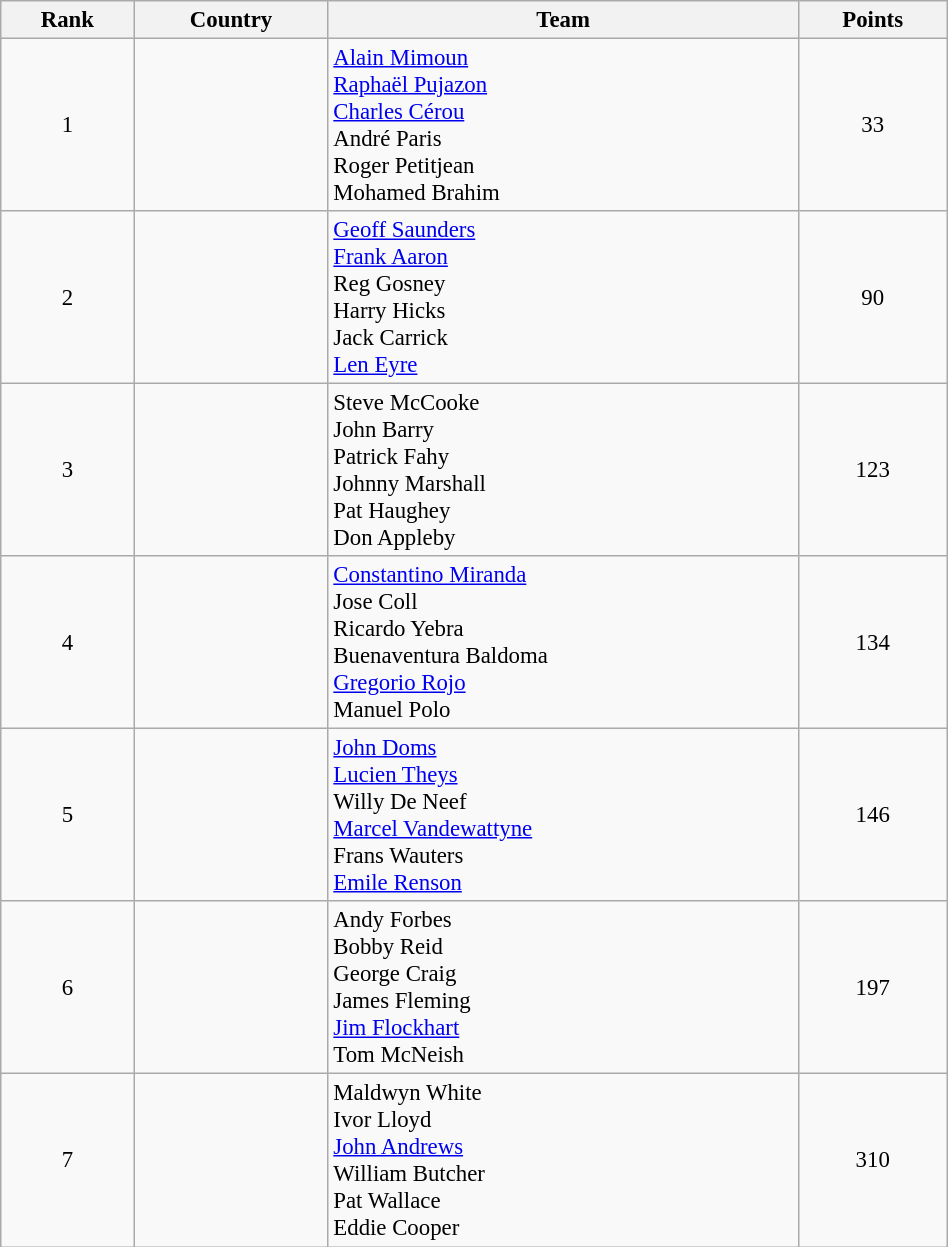<table class="wikitable sortable" style=" text-align:center; font-size:95%;" width="50%">
<tr>
<th>Rank</th>
<th>Country</th>
<th>Team</th>
<th>Points</th>
</tr>
<tr>
<td align=center>1</td>
<td align=left></td>
<td align=left><a href='#'>Alain Mimoun</a><br><a href='#'>Raphaël Pujazon</a><br><a href='#'>Charles Cérou</a><br>André Paris<br>Roger Petitjean<br>Mohamed Brahim</td>
<td>33</td>
</tr>
<tr>
<td align=center>2</td>
<td align=left></td>
<td align=left><a href='#'>Geoff Saunders</a><br><a href='#'>Frank Aaron</a><br>Reg Gosney<br>Harry Hicks<br>Jack Carrick<br><a href='#'>Len Eyre</a></td>
<td>90</td>
</tr>
<tr>
<td align=center>3</td>
<td align=left></td>
<td align=left>Steve McCooke<br>John Barry<br>Patrick Fahy<br>Johnny Marshall<br>Pat Haughey<br>Don Appleby</td>
<td>123</td>
</tr>
<tr>
<td align=center>4</td>
<td align=left></td>
<td align=left><a href='#'>Constantino Miranda</a><br>Jose Coll<br>Ricardo Yebra<br>Buenaventura Baldoma<br><a href='#'>Gregorio Rojo</a><br>Manuel Polo</td>
<td>134</td>
</tr>
<tr>
<td align=center>5</td>
<td align=left></td>
<td align=left><a href='#'>John Doms</a><br><a href='#'>Lucien Theys</a><br>Willy De Neef<br><a href='#'>Marcel Vandewattyne</a><br>Frans Wauters<br><a href='#'>Emile Renson</a></td>
<td>146</td>
</tr>
<tr>
<td align=center>6</td>
<td align=left></td>
<td align=left>Andy Forbes<br>Bobby Reid<br>George Craig<br>James Fleming<br><a href='#'>Jim Flockhart</a><br>Tom McNeish</td>
<td>197</td>
</tr>
<tr>
<td align=center>7</td>
<td align=left></td>
<td align=left>Maldwyn White<br>Ivor Lloyd<br><a href='#'>John Andrews</a><br>William Butcher<br>Pat Wallace<br>Eddie Cooper</td>
<td>310</td>
</tr>
</table>
